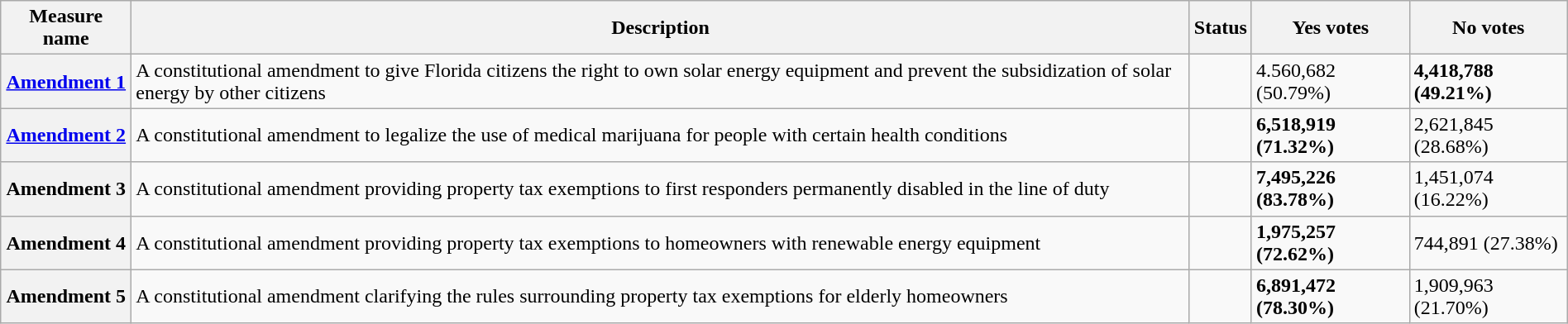<table class="wikitable sortable plainrowheaders" style="width:100%">
<tr>
<th scope="col">Measure name</th>
<th class="unsortable" scope="col">Description</th>
<th scope="col">Status</th>
<th scope="col">Yes votes</th>
<th scope="col">No votes</th>
</tr>
<tr>
<th scope="row"><a href='#'>Amendment 1</a></th>
<td>A constitutional amendment to give Florida citizens the right to own solar energy equipment and prevent the subsidization of solar energy by other citizens</td>
<td></td>
<td>4.560,682 (50.79%)</td>
<td><strong>4,418,788 (49.21%)</strong></td>
</tr>
<tr>
<th scope="row"><a href='#'>Amendment 2</a></th>
<td>A constitutional amendment to legalize the use of medical marijuana for people with certain health conditions</td>
<td></td>
<td><strong>6,518,919 (71.32%)</strong></td>
<td>2,621,845 (28.68%)</td>
</tr>
<tr>
<th scope="row">Amendment 3</th>
<td>A constitutional amendment providing property tax exemptions to first responders permanently disabled in the line of duty</td>
<td></td>
<td><strong>7,495,226 (83.78%)</strong></td>
<td>1,451,074 (16.22%)</td>
</tr>
<tr>
<th scope="row">Amendment 4</th>
<td>A constitutional amendment providing property tax exemptions to homeowners with renewable energy equipment</td>
<td></td>
<td><strong>1,975,257 (72.62%)</strong></td>
<td>744,891 (27.38%)</td>
</tr>
<tr>
<th scope="row">Amendment 5</th>
<td>A constitutional amendment clarifying the rules surrounding property tax exemptions for elderly homeowners</td>
<td></td>
<td><strong>6,891,472 (78.30%)</strong></td>
<td>1,909,963 (21.70%)</td>
</tr>
</table>
